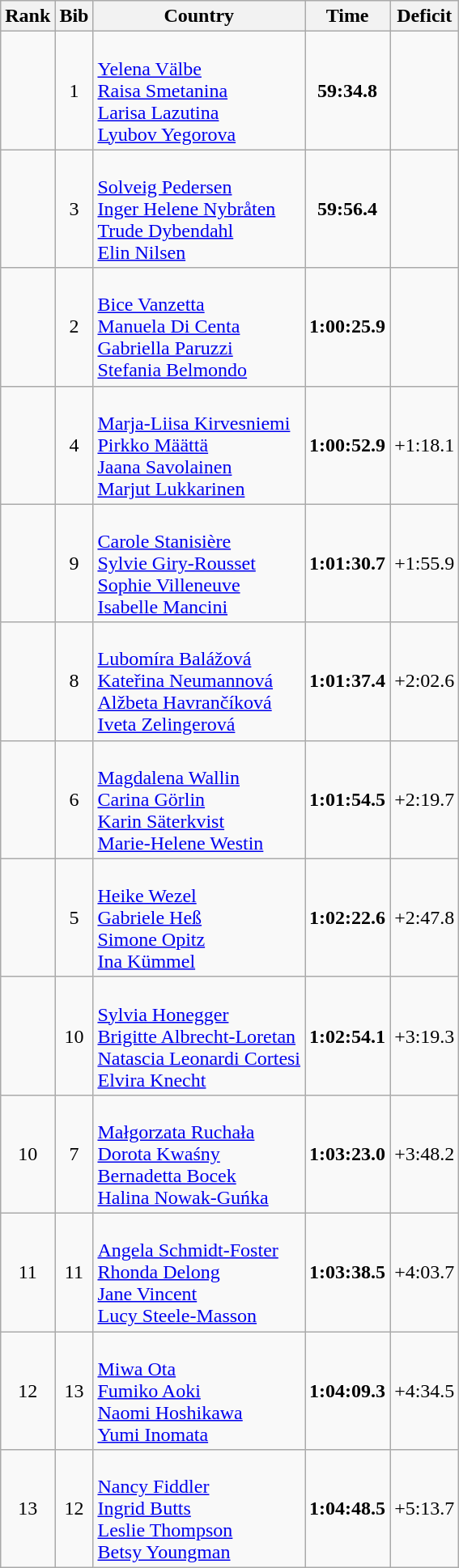<table class="wikitable sortable" style="text-align:center">
<tr>
<th>Rank</th>
<th>Bib</th>
<th>Country</th>
<th>Time</th>
<th>Deficit</th>
</tr>
<tr>
<td></td>
<td>1</td>
<td align="left"><br><a href='#'>Yelena Välbe</a><br> <a href='#'>Raisa Smetanina</a><br><a href='#'>Larisa Lazutina</a><br><a href='#'>Lyubov Yegorova</a></td>
<td><strong>59:34.8</strong></td>
<td></td>
</tr>
<tr>
<td></td>
<td>3</td>
<td align="left"><br><a href='#'>Solveig Pedersen</a><br> <a href='#'>Inger Helene Nybråten</a><br><a href='#'>Trude Dybendahl</a><br><a href='#'>Elin Nilsen</a></td>
<td><strong>59:56.4</strong></td>
<td align=right></td>
</tr>
<tr>
<td></td>
<td>2</td>
<td align="left"><br><a href='#'>Bice Vanzetta</a><br> <a href='#'>Manuela Di Centa</a><br><a href='#'>Gabriella Paruzzi</a><br><a href='#'>Stefania Belmondo</a></td>
<td><strong>1:00:25.9</strong></td>
<td align=right></td>
</tr>
<tr>
<td></td>
<td>4</td>
<td align="left"><br><a href='#'>Marja-Liisa Kirvesniemi</a><br><a href='#'>Pirkko Määttä</a><br><a href='#'>Jaana Savolainen</a><br><a href='#'>Marjut Lukkarinen</a></td>
<td><strong>1:00:52.9</strong></td>
<td align=right>+1:18.1</td>
</tr>
<tr>
<td></td>
<td>9</td>
<td align="left"><br><a href='#'>Carole Stanisière</a><br><a href='#'>Sylvie Giry-Rousset</a><br><a href='#'>Sophie Villeneuve</a><br><a href='#'>Isabelle Mancini</a></td>
<td><strong>1:01:30.7</strong></td>
<td align=right>+1:55.9</td>
</tr>
<tr>
<td></td>
<td>8</td>
<td align="left"><br><a href='#'>Lubomíra Balážová</a><br><a href='#'>Kateřina Neumannová</a><br><a href='#'>Alžbeta Havrančíková</a><br><a href='#'>Iveta Zelingerová</a></td>
<td><strong>1:01:37.4</strong></td>
<td align=right>+2:02.6</td>
</tr>
<tr>
<td></td>
<td>6</td>
<td align="left"><br><a href='#'>Magdalena Wallin</a><br><a href='#'>Carina Görlin</a><br><a href='#'>Karin Säterkvist</a><br><a href='#'>Marie-Helene Westin</a></td>
<td><strong>1:01:54.5</strong></td>
<td align=right>+2:19.7</td>
</tr>
<tr>
<td></td>
<td>5</td>
<td align="left"><br><a href='#'>Heike Wezel</a><br><a href='#'>Gabriele Heß</a><br><a href='#'>Simone Opitz</a><br><a href='#'>Ina Kümmel</a></td>
<td><strong>1:02:22.6</strong></td>
<td align=right>+2:47.8</td>
</tr>
<tr>
<td></td>
<td>10</td>
<td align="left"><br><a href='#'>Sylvia Honegger</a><br><a href='#'>Brigitte Albrecht-Loretan</a><br><a href='#'>Natascia Leonardi Cortesi</a><br><a href='#'>Elvira Knecht</a></td>
<td><strong>1:02:54.1</strong></td>
<td align=right>+3:19.3</td>
</tr>
<tr>
<td>10</td>
<td>7</td>
<td align="left"><br><a href='#'>Małgorzata Ruchała</a><br><a href='#'>Dorota Kwaśny</a><br><a href='#'>Bernadetta Bocek</a><br><a href='#'>Halina Nowak-Guńka</a></td>
<td><strong>1:03:23.0</strong></td>
<td align=right>+3:48.2</td>
</tr>
<tr>
<td>11</td>
<td>11</td>
<td align="left"><br><a href='#'>Angela Schmidt-Foster</a><br><a href='#'>Rhonda Delong</a><br><a href='#'>Jane Vincent</a><br><a href='#'>Lucy Steele-Masson</a></td>
<td><strong>1:03:38.5</strong></td>
<td align=right>+4:03.7</td>
</tr>
<tr>
<td>12</td>
<td>13</td>
<td align="left"><br><a href='#'>Miwa Ota</a><br><a href='#'>Fumiko Aoki</a><br><a href='#'>Naomi Hoshikawa</a><br><a href='#'>Yumi Inomata</a></td>
<td><strong>1:04:09.3</strong></td>
<td align=right>+4:34.5</td>
</tr>
<tr>
<td>13</td>
<td>12</td>
<td align="left"><br><a href='#'>Nancy Fiddler</a><br><a href='#'>Ingrid Butts</a><br><a href='#'>Leslie Thompson</a><br><a href='#'>Betsy Youngman</a></td>
<td><strong>1:04:48.5</strong></td>
<td align=right>+5:13.7</td>
</tr>
</table>
